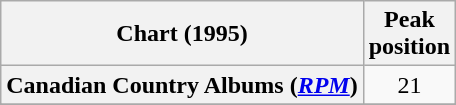<table class="wikitable sortable plainrowheaders" style="text-align:center">
<tr>
<th scope="col">Chart (1995)</th>
<th scope="col">Peak<br>position</th>
</tr>
<tr>
<th scope="row">Canadian Country Albums (<em><a href='#'>RPM</a></em>)</th>
<td>21</td>
</tr>
<tr>
</tr>
<tr>
</tr>
</table>
